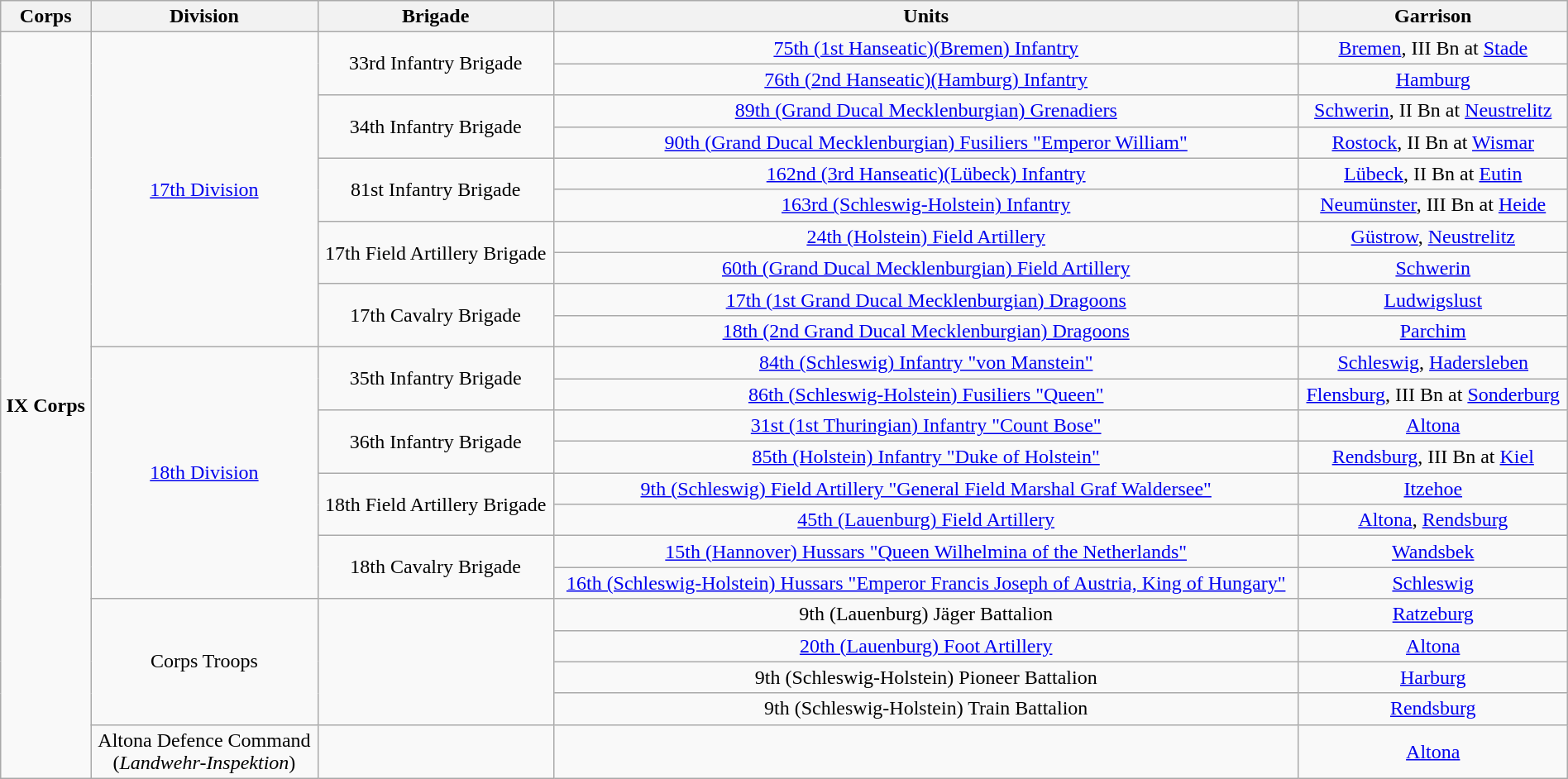<table class="wikitable collapsible collapsed" style="text-align:center; width:100%;">
<tr>
<th>Corps</th>
<th>Division</th>
<th>Brigade</th>
<th>Units</th>
<th>Garrison</th>
</tr>
<tr>
<td ROWSPAN=23><strong>IX Corps</strong></td>
<td ROWSPAN=10><a href='#'>17th Division</a></td>
<td ROWSPAN=2>33rd Infantry Brigade</td>
<td><a href='#'>75th (1st Hanseatic)(Bremen) Infantry</a></td>
<td><a href='#'>Bremen</a>, III Bn at <a href='#'>Stade</a></td>
</tr>
<tr>
<td><a href='#'>76th (2nd Hanseatic)(Hamburg) Infantry</a></td>
<td><a href='#'>Hamburg</a></td>
</tr>
<tr>
<td ROWSPAN=2>34th Infantry Brigade</td>
<td><a href='#'>89th (Grand Ducal Mecklenburgian) Grenadiers</a></td>
<td><a href='#'>Schwerin</a>, II Bn at <a href='#'>Neustrelitz</a></td>
</tr>
<tr>
<td><a href='#'>90th (Grand Ducal Mecklenburgian) Fusiliers "Emperor William"</a></td>
<td><a href='#'>Rostock</a>, II Bn at <a href='#'>Wismar</a></td>
</tr>
<tr>
<td ROWSPAN=2>81st Infantry Brigade</td>
<td><a href='#'>162nd (3rd Hanseatic)(Lübeck) Infantry</a></td>
<td><a href='#'>Lübeck</a>, II Bn at <a href='#'>Eutin</a></td>
</tr>
<tr>
<td><a href='#'>163rd (Schleswig-Holstein) Infantry</a></td>
<td><a href='#'>Neumünster</a>, III Bn at <a href='#'>Heide</a></td>
</tr>
<tr>
<td ROWSPAN=2>17th Field Artillery Brigade</td>
<td><a href='#'>24th (Holstein) Field Artillery</a></td>
<td><a href='#'>Güstrow</a>, <a href='#'>Neustrelitz</a></td>
</tr>
<tr>
<td><a href='#'>60th (Grand Ducal Mecklenburgian) Field Artillery</a></td>
<td><a href='#'>Schwerin</a></td>
</tr>
<tr>
<td ROWSPAN=2>17th Cavalry Brigade</td>
<td><a href='#'>17th (1st Grand Ducal Mecklenburgian) Dragoons</a></td>
<td><a href='#'>Ludwigslust</a></td>
</tr>
<tr>
<td><a href='#'>18th (2nd Grand Ducal Mecklenburgian) Dragoons</a></td>
<td><a href='#'>Parchim</a></td>
</tr>
<tr>
<td ROWSPAN=8><a href='#'>18th Division</a></td>
<td ROWSPAN=2>35th Infantry Brigade</td>
<td><a href='#'>84th (Schleswig) Infantry "von Manstein"</a></td>
<td><a href='#'>Schleswig</a>, <a href='#'>Hadersleben</a></td>
</tr>
<tr>
<td><a href='#'>86th (Schleswig-Holstein) Fusiliers "Queen"</a></td>
<td><a href='#'>Flensburg</a>, III Bn at <a href='#'>Sonderburg</a></td>
</tr>
<tr>
<td ROWSPAN=2>36th Infantry Brigade</td>
<td><a href='#'>31st (1st Thuringian) Infantry "Count Bose"</a></td>
<td><a href='#'>Altona</a></td>
</tr>
<tr>
<td><a href='#'>85th (Holstein) Infantry "Duke of Holstein"</a></td>
<td><a href='#'>Rendsburg</a>, III Bn at <a href='#'>Kiel</a></td>
</tr>
<tr>
<td ROWSPAN=2>18th Field Artillery Brigade</td>
<td><a href='#'>9th (Schleswig) Field Artillery "General Field Marshal Graf Waldersee"</a></td>
<td><a href='#'>Itzehoe</a></td>
</tr>
<tr>
<td><a href='#'>45th (Lauenburg) Field Artillery</a></td>
<td><a href='#'>Altona</a>, <a href='#'>Rendsburg</a></td>
</tr>
<tr>
<td ROWSPAN=2>18th Cavalry Brigade</td>
<td><a href='#'>15th (Hannover) Hussars "Queen Wilhelmina of the Netherlands"</a></td>
<td><a href='#'>Wandsbek</a></td>
</tr>
<tr>
<td><a href='#'>16th (Schleswig-Holstein) Hussars "Emperor Francis Joseph of Austria, King of Hungary"</a></td>
<td><a href='#'>Schleswig</a></td>
</tr>
<tr>
<td ROWSPAN=4>Corps Troops</td>
<td ROWSPAN=4></td>
<td>9th (Lauenburg) Jäger Battalion</td>
<td><a href='#'>Ratzeburg</a></td>
</tr>
<tr>
<td><a href='#'>20th (Lauenburg) Foot Artillery</a></td>
<td><a href='#'>Altona</a></td>
</tr>
<tr>
<td>9th (Schleswig-Holstein) Pioneer Battalion</td>
<td><a href='#'>Harburg</a></td>
</tr>
<tr>
<td>9th (Schleswig-Holstein) Train Battalion</td>
<td><a href='#'>Rendsburg</a></td>
</tr>
<tr>
<td>Altona Defence Command<br>(<em>Landwehr-Inspektion</em>)</td>
<td></td>
<td></td>
<td><a href='#'>Altona</a></td>
</tr>
</table>
